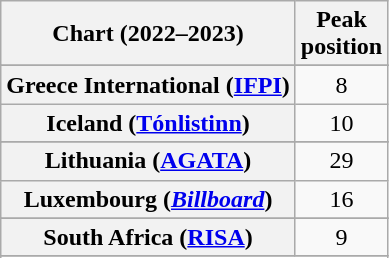<table class="wikitable sortable plainrowheaders" style="text-align:center">
<tr>
<th scope="col">Chart (2022–2023)</th>
<th scope="col">Peak<br>position</th>
</tr>
<tr>
</tr>
<tr>
</tr>
<tr>
</tr>
<tr>
</tr>
<tr>
<th scope="row">Greece International (<a href='#'>IFPI</a>)</th>
<td>8</td>
</tr>
<tr>
<th scope="row">Iceland (<a href='#'>Tónlistinn</a>)</th>
<td>10</td>
</tr>
<tr>
</tr>
<tr>
</tr>
<tr>
<th scope="row">Lithuania (<a href='#'>AGATA</a>)</th>
<td>29</td>
</tr>
<tr>
<th scope="row">Luxembourg (<em><a href='#'>Billboard</a></em>)</th>
<td>16</td>
</tr>
<tr>
</tr>
<tr>
</tr>
<tr>
</tr>
<tr>
<th scope="row">South Africa (<a href='#'>RISA</a>)</th>
<td>9</td>
</tr>
<tr>
</tr>
<tr>
</tr>
<tr>
</tr>
<tr>
</tr>
<tr>
</tr>
<tr>
</tr>
</table>
